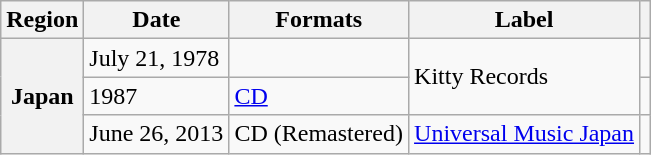<table class="wikitable plainrowheaders">
<tr>
<th scope="col">Region</th>
<th scope="col">Date</th>
<th scope="col">Formats</th>
<th scope="col">Label</th>
<th scope="col" class="unsortable"></th>
</tr>
<tr>
<th rowspan="3" scope="row">Japan</th>
<td>July 21, 1978</td>
<td></td>
<td rowspan="2">Kitty Records</td>
<td align="center"></td>
</tr>
<tr>
<td>1987</td>
<td><a href='#'>CD</a></td>
<td align="center"></td>
</tr>
<tr>
<td>June 26, 2013</td>
<td>CD (Remastered)</td>
<td><a href='#'>Universal Music Japan</a></td>
<td align="center"></td>
</tr>
</table>
